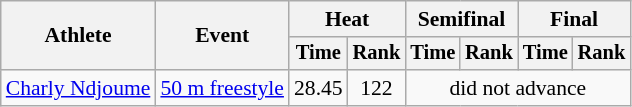<table class="wikitable" style="text-align:center; font-size:90%">
<tr>
<th rowspan="2">Athlete</th>
<th rowspan="2">Event</th>
<th colspan="2">Heat</th>
<th colspan="2">Semifinal</th>
<th colspan="2">Final</th>
</tr>
<tr style="font-size:95%">
<th>Time</th>
<th>Rank</th>
<th>Time</th>
<th>Rank</th>
<th>Time</th>
<th>Rank</th>
</tr>
<tr>
<td align=left><a href='#'>Charly Ndjoume</a></td>
<td align=left><a href='#'>50 m freestyle</a></td>
<td>28.45</td>
<td>122</td>
<td colspan=4>did not advance</td>
</tr>
</table>
